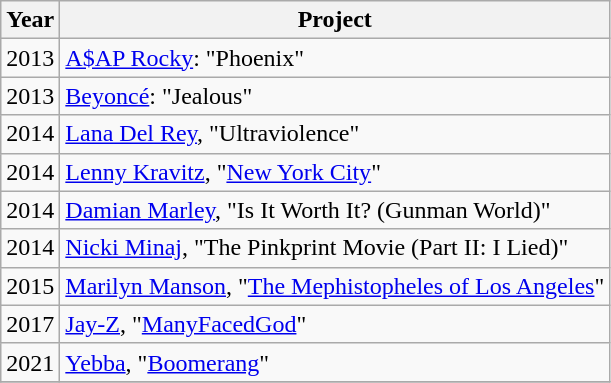<table class="wikitable">
<tr>
<th>Year</th>
<th>Project</th>
</tr>
<tr>
<td>2013</td>
<td><a href='#'>A$AP Rocky</a>: "Phoenix"</td>
</tr>
<tr>
<td>2013</td>
<td><a href='#'>Beyoncé</a>: "Jealous"</td>
</tr>
<tr>
<td>2014</td>
<td><a href='#'>Lana Del Rey</a>, "Ultraviolence" </td>
</tr>
<tr>
<td>2014</td>
<td><a href='#'>Lenny Kravitz</a>, "<a href='#'>New York City</a>"</td>
</tr>
<tr>
<td>2014</td>
<td><a href='#'>Damian Marley</a>, "Is It Worth It? (Gunman World)"</td>
</tr>
<tr>
<td>2014</td>
<td><a href='#'>Nicki Minaj</a>, "The Pinkprint Movie (Part II: I Lied)"</td>
</tr>
<tr>
<td>2015</td>
<td><a href='#'>Marilyn Manson</a>, "<a href='#'>The Mephistopheles of Los Angeles</a>"</td>
</tr>
<tr>
<td>2017</td>
<td><a href='#'>Jay-Z</a>, "<a href='#'>ManyFacedGod</a>"</td>
</tr>
<tr>
<td>2021</td>
<td><a href='#'>Yebba</a>, "<a href='#'>Boomerang</a>"</td>
</tr>
<tr>
</tr>
</table>
